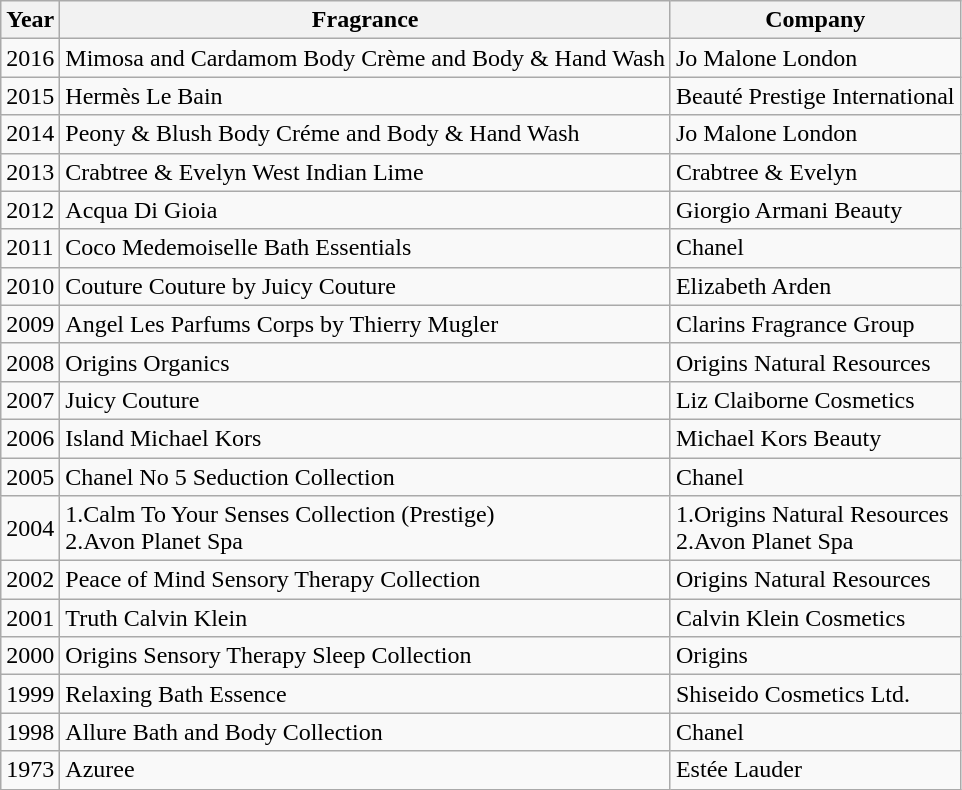<table class="wikitable sortable">
<tr>
<th>Year</th>
<th>Fragrance</th>
<th>Company</th>
</tr>
<tr>
<td>2016</td>
<td>Mimosa and Cardamom Body Crème and Body & Hand Wash</td>
<td>Jo Malone London</td>
</tr>
<tr>
<td>2015</td>
<td>Hermès Le Bain</td>
<td>Beauté Prestige International</td>
</tr>
<tr>
<td>2014</td>
<td>Peony & Blush Body Créme and Body & Hand Wash</td>
<td>Jo Malone London</td>
</tr>
<tr>
<td>2013</td>
<td>Crabtree & Evelyn West Indian Lime</td>
<td>Crabtree & Evelyn</td>
</tr>
<tr>
<td>2012</td>
<td>Acqua Di Gioia</td>
<td>Giorgio Armani Beauty</td>
</tr>
<tr>
<td>2011</td>
<td>Coco Medemoiselle Bath Essentials</td>
<td>Chanel</td>
</tr>
<tr>
<td>2010</td>
<td>Couture Couture by Juicy Couture</td>
<td>Elizabeth Arden</td>
</tr>
<tr>
<td>2009</td>
<td>Angel Les Parfums Corps by Thierry Mugler</td>
<td>Clarins Fragrance Group</td>
</tr>
<tr>
<td>2008</td>
<td>Origins Organics</td>
<td>Origins Natural Resources</td>
</tr>
<tr>
<td>2007</td>
<td>Juicy Couture</td>
<td>Liz Claiborne Cosmetics</td>
</tr>
<tr>
<td>2006</td>
<td>Island Michael Kors</td>
<td>Michael Kors Beauty</td>
</tr>
<tr>
<td>2005</td>
<td>Chanel No 5 Seduction Collection</td>
<td>Chanel</td>
</tr>
<tr>
<td>2004</td>
<td>1.Calm To Your Senses Collection (Prestige)<br>2.Avon Planet Spa</td>
<td>1.Origins Natural Resources<br>2.Avon Planet Spa</td>
</tr>
<tr>
<td>2002</td>
<td>Peace of Mind Sensory Therapy Collection</td>
<td>Origins Natural Resources</td>
</tr>
<tr>
<td>2001</td>
<td>Truth Calvin Klein</td>
<td>Calvin Klein Cosmetics</td>
</tr>
<tr>
<td>2000</td>
<td>Origins Sensory Therapy Sleep Collection</td>
<td>Origins</td>
</tr>
<tr>
<td>1999</td>
<td>Relaxing Bath Essence</td>
<td>Shiseido Cosmetics Ltd.</td>
</tr>
<tr>
<td>1998</td>
<td>Allure Bath and Body Collection</td>
<td>Chanel</td>
</tr>
<tr>
<td>1973</td>
<td>Azuree</td>
<td>Estée Lauder</td>
</tr>
</table>
